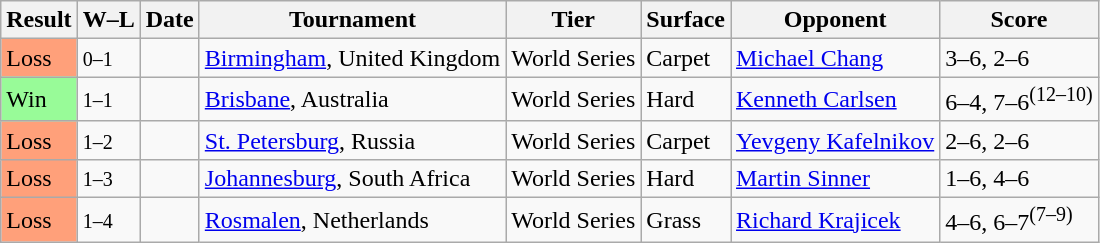<table class="sortable wikitable">
<tr>
<th>Result</th>
<th class="unsortable">W–L</th>
<th>Date</th>
<th>Tournament</th>
<th>Tier</th>
<th>Surface</th>
<th>Opponent</th>
<th class="unsortable">Score</th>
</tr>
<tr>
<td style="background:#ffa07a;">Loss</td>
<td><small>0–1</small></td>
<td><a href='#'></a></td>
<td><a href='#'>Birmingham</a>, United Kingdom</td>
<td>World Series</td>
<td>Carpet</td>
<td> <a href='#'>Michael Chang</a></td>
<td>3–6, 2–6</td>
</tr>
<tr>
<td style="background:#98fb98;">Win</td>
<td><small>1–1</small></td>
<td><a href='#'></a></td>
<td><a href='#'>Brisbane</a>, Australia</td>
<td>World Series</td>
<td>Hard</td>
<td> <a href='#'>Kenneth Carlsen</a></td>
<td>6–4, 7–6<sup>(12–10)</sup></td>
</tr>
<tr>
<td style="background:#ffa07a;">Loss</td>
<td><small>1–2</small></td>
<td><a href='#'></a></td>
<td><a href='#'>St. Petersburg</a>, Russia</td>
<td>World Series</td>
<td>Carpet</td>
<td> <a href='#'>Yevgeny Kafelnikov</a></td>
<td>2–6, 2–6</td>
</tr>
<tr>
<td style="background:#ffa07a;">Loss</td>
<td><small>1–3</small></td>
<td><a href='#'></a></td>
<td><a href='#'>Johannesburg</a>, South Africa</td>
<td>World Series</td>
<td>Hard</td>
<td> <a href='#'>Martin Sinner</a></td>
<td>1–6, 4–6</td>
</tr>
<tr>
<td style="background:#ffa07a;">Loss</td>
<td><small>1–4</small></td>
<td><a href='#'></a></td>
<td><a href='#'>Rosmalen</a>, Netherlands</td>
<td>World Series</td>
<td>Grass</td>
<td> <a href='#'>Richard Krajicek</a></td>
<td>4–6, 6–7<sup>(7–9)</sup></td>
</tr>
</table>
